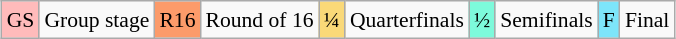<table class="wikitable" style="margin:0.5em auto; font-size:90%; line-height:1.25em;">
<tr>
<td style="background-color:#FFBBBB; text-align:center;">GS</td>
<td>Group stage</td>
<td style="background-color:#FC9B6A; text-align:center;">R16</td>
<td>Round of 16</td>
<td style="background-color:#FAD978; text-align:center;">¼</td>
<td>Quarterfinals</td>
<td style="background-color:#7DFADB; text-align:center;">½</td>
<td>Semifinals</td>
<td style="background-color:#7DE5FA; text-align:center;">F</td>
<td>Final</td>
</tr>
</table>
